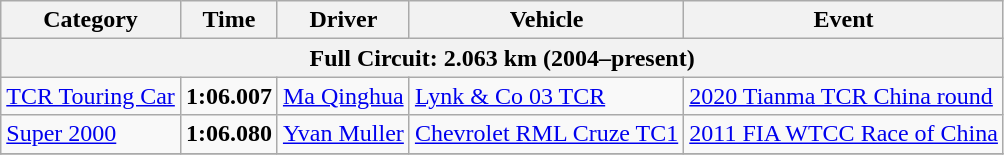<table class="wikitable">
<tr>
<th>Category</th>
<th>Time</th>
<th>Driver</th>
<th>Vehicle</th>
<th>Event</th>
</tr>
<tr>
<th colspan=5>Full Circuit: 2.063 km (2004–present)</th>
</tr>
<tr>
<td><a href='#'>TCR Touring Car</a></td>
<td><strong>1:06.007</strong></td>
<td><a href='#'>Ma Qinghua</a></td>
<td><a href='#'>Lynk & Co 03 TCR</a></td>
<td><a href='#'>2020 Tianma TCR China round</a></td>
</tr>
<tr>
<td><a href='#'>Super 2000</a></td>
<td><strong>1:06.080</strong></td>
<td><a href='#'>Yvan Muller</a></td>
<td><a href='#'>Chevrolet RML Cruze TC1</a></td>
<td><a href='#'>2011 FIA WTCC Race of China</a></td>
</tr>
<tr>
</tr>
</table>
